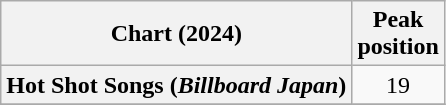<table class="wikitable sortable plainrowheaders" style="text-align:center">
<tr>
<th>Chart (2024)</th>
<th>Peak<br>position</th>
</tr>
<tr>
<th scope="row">Hot Shot Songs (<em>Billboard Japan</em>)</th>
<td>19</td>
</tr>
<tr>
</tr>
</table>
